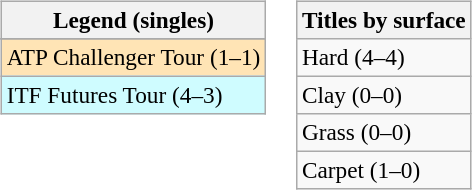<table>
<tr valign=top>
<td><br><table class=wikitable style=font-size:97%>
<tr>
<th>Legend (singles)</th>
</tr>
<tr bgcolor=e5d1cb>
</tr>
<tr bgcolor=moccasin>
<td>ATP Challenger Tour (1–1)</td>
</tr>
<tr bgcolor=cffcff>
<td>ITF Futures Tour (4–3)</td>
</tr>
</table>
</td>
<td><br><table class=wikitable style=font-size:97%>
<tr>
<th>Titles by surface</th>
</tr>
<tr>
<td>Hard (4–4)</td>
</tr>
<tr>
<td>Clay (0–0)</td>
</tr>
<tr>
<td>Grass (0–0)</td>
</tr>
<tr>
<td>Carpet (1–0)</td>
</tr>
</table>
</td>
</tr>
</table>
